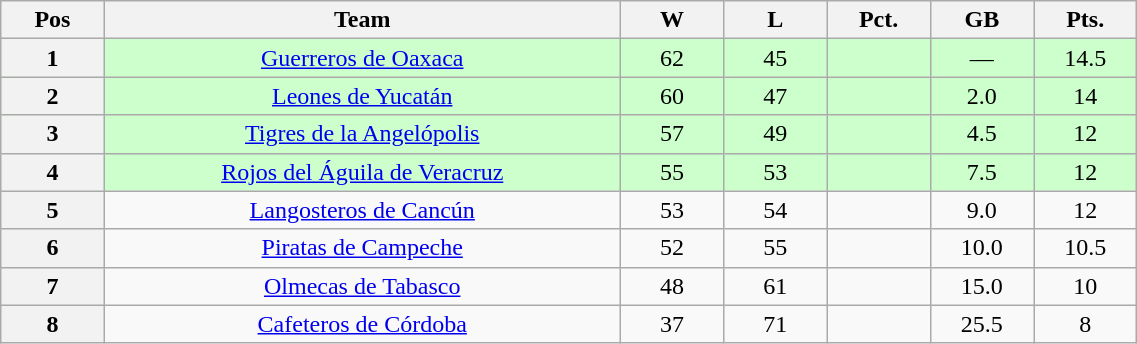<table class="wikitable plainrowheaders" width="60%" style="text-align:center;">
<tr>
<th scope="col" width="5%">Pos</th>
<th scope="col" width="25%">Team</th>
<th scope="col" width="5%">W</th>
<th scope="col" width="5%">L</th>
<th scope="col" width="5%">Pct.</th>
<th scope="col" width="5%">GB</th>
<th scope="col" width="5%">Pts.</th>
</tr>
<tr style="background-color:#ccffcc;">
<th>1</th>
<td><a href='#'>Guerreros de Oaxaca</a></td>
<td>62</td>
<td>45</td>
<td></td>
<td>—</td>
<td>14.5</td>
</tr>
<tr style="background-color:#ccffcc;">
<th>2</th>
<td><a href='#'>Leones de Yucatán</a></td>
<td>60</td>
<td>47</td>
<td></td>
<td>2.0</td>
<td>14</td>
</tr>
<tr style="background-color:#ccffcc;">
<th>3</th>
<td><a href='#'>Tigres de la Angelópolis</a></td>
<td>57</td>
<td>49</td>
<td></td>
<td>4.5</td>
<td>12</td>
</tr>
<tr style="background-color:#ccffcc;">
<th>4</th>
<td><a href='#'>Rojos del Águila de Veracruz</a></td>
<td>55</td>
<td>53</td>
<td></td>
<td>7.5</td>
<td>12</td>
</tr>
<tr>
<th>5</th>
<td><a href='#'>Langosteros de Cancún</a></td>
<td>53</td>
<td>54</td>
<td></td>
<td>9.0</td>
<td>12</td>
</tr>
<tr>
<th>6</th>
<td><a href='#'>Piratas de Campeche</a></td>
<td>52</td>
<td>55</td>
<td></td>
<td>10.0</td>
<td>10.5</td>
</tr>
<tr>
<th>7</th>
<td><a href='#'>Olmecas de Tabasco</a></td>
<td>48</td>
<td>61</td>
<td></td>
<td>15.0</td>
<td>10</td>
</tr>
<tr>
<th>8</th>
<td><a href='#'>Cafeteros de Córdoba</a></td>
<td>37</td>
<td>71</td>
<td></td>
<td>25.5</td>
<td>8</td>
</tr>
</table>
